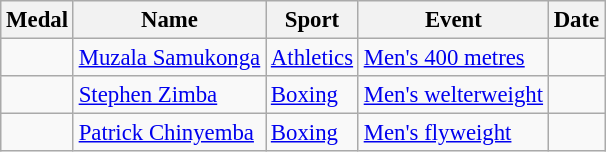<table class="wikitable sortable" style="font-size: 95%;">
<tr>
<th>Medal</th>
<th>Name</th>
<th>Sport</th>
<th>Event</th>
<th>Date</th>
</tr>
<tr>
<td></td>
<td><a href='#'>Muzala Samukonga</a></td>
<td><a href='#'>Athletics</a></td>
<td><a href='#'>Men's 400 metres</a></td>
<td></td>
</tr>
<tr>
<td></td>
<td><a href='#'>Stephen Zimba</a></td>
<td><a href='#'>Boxing</a></td>
<td><a href='#'>Men's welterweight</a></td>
<td></td>
</tr>
<tr>
<td></td>
<td><a href='#'>Patrick Chinyemba</a></td>
<td><a href='#'>Boxing</a></td>
<td><a href='#'>Men's flyweight</a></td>
<td></td>
</tr>
</table>
